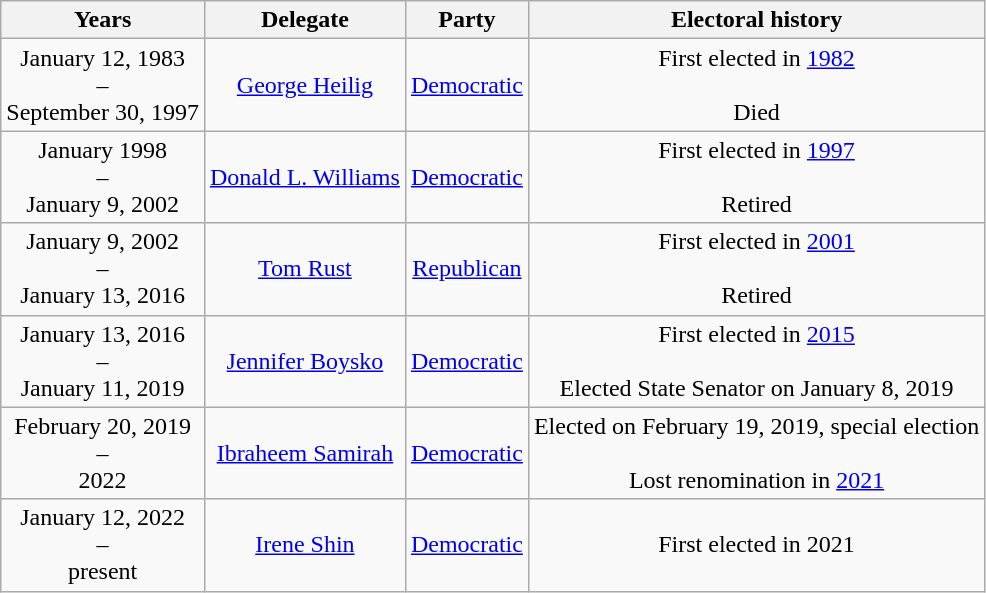<table class=wikitable style="text-align:center">
<tr valign=bottom>
<th>Years</th>
<th colspan=1>Delegate</th>
<th>Party</th>
<th>Electoral history</th>
</tr>
<tr>
<td nowrap><span>January 12, 1983</span><br>–<br><span>September 30, 1997</span></td>
<td><a href='#'>George Heilig</a></td>
<td><a href='#'>Democratic</a></td>
<td>First elected in <a href='#'>1982</a><br><br>Died</td>
</tr>
<tr>
<td nowrap><span>January 1998</span><br>–<br><span>January 9, 2002</span></td>
<td><a href='#'>Donald L. Williams</a></td>
<td><a href='#'>Democratic</a></td>
<td>First elected in <a href='#'>1997</a><br><br>Retired</td>
</tr>
<tr>
<td nowrap><span>January 9, 2002</span><br>–<br><span>January 13, 2016</span></td>
<td><a href='#'>Tom Rust</a></td>
<td><a href='#'>Republican</a></td>
<td>First elected in <a href='#'>2001</a><br><br>Retired</td>
</tr>
<tr>
<td nowrap><span>January 13, 2016</span><br>–<br><span>January 11, 2019</span></td>
<td><a href='#'>Jennifer Boysko</a></td>
<td><a href='#'>Democratic</a></td>
<td>First elected in <a href='#'>2015</a><br><br>Elected State Senator on January 8, 2019</td>
</tr>
<tr>
<td><span>February 20, 2019</span><br>–<br><span>2022</span></td>
<td><a href='#'>Ibraheem Samirah</a></td>
<td><a href='#'>Democratic</a></td>
<td>Elected on February 19, 2019, special election<br><br>Lost renomination in <a href='#'>2021</a></td>
</tr>
<tr>
<td><span>January 12, 2022</span><br>–<br><span>present</span></td>
<td><a href='#'>Irene Shin</a></td>
<td><a href='#'>Democratic</a></td>
<td>First elected in 2021</td>
</tr>
</table>
